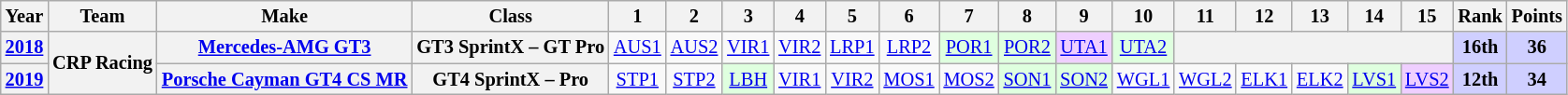<table class="wikitable" style="text-align:center; font-size:85%">
<tr>
<th>Year</th>
<th>Team</th>
<th>Make</th>
<th>Class</th>
<th>1</th>
<th>2</th>
<th>3</th>
<th>4</th>
<th>5</th>
<th>6</th>
<th>7</th>
<th>8</th>
<th>9</th>
<th>10</th>
<th>11</th>
<th>12</th>
<th>13</th>
<th>14</th>
<th>15</th>
<th>Rank</th>
<th>Points</th>
</tr>
<tr>
<th><a href='#'>2018</a></th>
<th rowspan=2 nowrap>CRP Racing</th>
<th nowrap><a href='#'>Mercedes-AMG GT3</a></th>
<th nowrap>GT3 SprintX – GT Pro</th>
<td><a href='#'>AUS1</a></td>
<td><a href='#'>AUS2</a></td>
<td><a href='#'>VIR1</a></td>
<td><a href='#'>VIR2</a></td>
<td><a href='#'>LRP1</a></td>
<td><a href='#'>LRP2</a></td>
<td style=background:#DFFFDF><a href='#'>POR1</a><br></td>
<td style=background:#DFFFDF><a href='#'>POR2</a><br></td>
<td style=background:#EFCFFF><a href='#'>UTA1</a><br></td>
<td style=background:#DFFFDF><a href='#'>UTA2</a><br></td>
<th colspan=5></th>
<th style="background:#CFCFFF">16th</th>
<th style="background:#CFCFFF">36</th>
</tr>
<tr>
<th><a href='#'>2019</a></th>
<th nowrap><a href='#'>Porsche Cayman GT4 CS MR</a></th>
<th nowrap>GT4 SprintX – Pro</th>
<td><a href='#'>STP1</a></td>
<td><a href='#'>STP2</a></td>
<td style=background:#DFFFDF><a href='#'>LBH</a><br></td>
<td><a href='#'>VIR1</a></td>
<td><a href='#'>VIR2</a></td>
<td><a href='#'>MOS1</a></td>
<td><a href='#'>MOS2</a></td>
<td style=background:#DFFFDF><a href='#'>SON1</a><br></td>
<td style=background:#DFFFDF><a href='#'>SON2</a><br></td>
<td><a href='#'>WGL1</a></td>
<td><a href='#'>WGL2</a></td>
<td><a href='#'>ELK1</a></td>
<td><a href='#'>ELK2</a></td>
<td style=background:#DFFFDF><a href='#'>LVS1</a><br></td>
<td style=background:#EFCFFF><a href='#'>LVS2</a><br></td>
<th style=background:#CFCFFF>12th</th>
<th style=background:#CFCFFF>34</th>
</tr>
</table>
